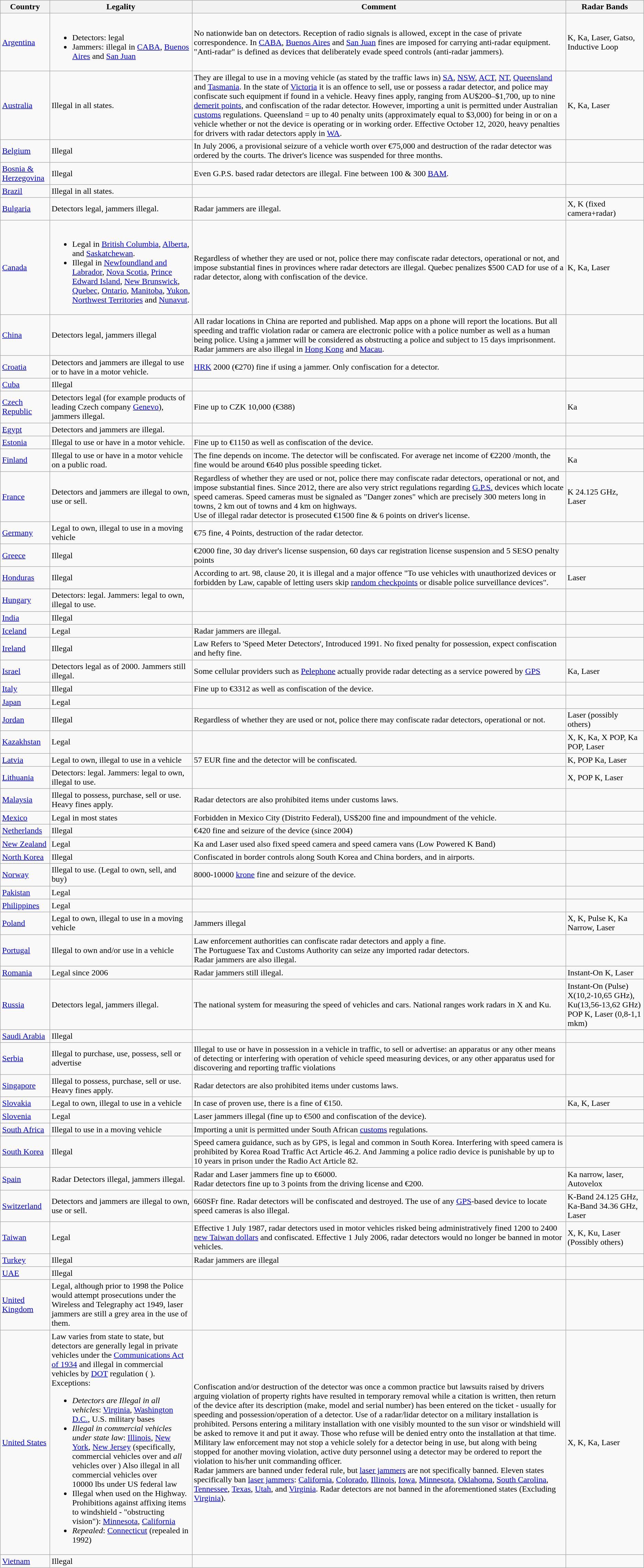<table class="wikitable">
<tr>
<th>Country</th>
<th>Legality</th>
<th>Comment</th>
<th>Radar Bands</th>
</tr>
<tr>
<td><a href='#'>Argentina</a></td>
<td><br><ul><li>Detectors: legal</li><li>Jammers: illegal in <a href='#'>CABA</a>, <a href='#'>Buenos Aires</a> and <a href='#'>San Juan</a></li></ul></td>
<td>No nationwide ban on detectors. Reception of radio signals is allowed, except in the case of private correspondence. In <a href='#'>CABA</a>, <a href='#'>Buenos Aires</a> and <a href='#'>San Juan</a> fines are imposed for carrying anti-radar equipment. "Anti-radar" is defined as devices that deliberately evade speed controls (anti-radar jammers).</td>
<td>K, Ka, Laser, Gatso, Inductive Loop</td>
</tr>
<tr>
<td><a href='#'>Australia</a></td>
<td>Illegal in all states.</td>
<td>They are illegal to use in a moving vehicle (as stated by the traffic laws in) <a href='#'>SA</a>, <a href='#'>NSW</a>, <a href='#'>ACT</a>, <a href='#'>NT</a>, <a href='#'>Queensland</a> and <a href='#'>Tasmania</a>. In the state of <a href='#'>Victoria</a> it is an offence to sell, use or possess a radar detector, and police may confiscate such equipment if found in a vehicle. Heavy fines apply, ranging from AU$200–$1,700, up to nine <a href='#'>demerit points</a>, and confiscation of the radar detector. However, importing a unit is permitted under Australian <a href='#'>customs</a> regulations. Queensland = up to 40 penalty units (approximately equal to $3,000) for being in or on a vehicle whether or not the device is operating or in working order. Effective October 12, 2020, heavy penalties for drivers with radar detectors apply in <a href='#'>WA</a>.</td>
<td>K, Ka, Laser</td>
</tr>
<tr>
<td><a href='#'>Belgium</a></td>
<td>Illegal</td>
<td>In July 2006, a provisional seizure of a vehicle worth over €75,000 and destruction of the radar detector was ordered by the courts. The driver's licence was suspended for three months.</td>
</tr>
<tr>
<td><a href='#'>Bosnia & Herzegovina</a></td>
<td>Illegal</td>
<td>Even G.P.S. based radar detectors are illegal. Fine between 100 & 300 <a href='#'>BAM</a>.</td>
<td></td>
</tr>
<tr>
<td><a href='#'>Brazil</a></td>
<td>Illegal in all states.</td>
<td></td>
<td></td>
</tr>
<tr>
<td><a href='#'>Bulgaria</a></td>
<td>Detectors legal, jammers illegal.</td>
<td>Radar jammers are illegal.</td>
<td>X, K (fixed camera+radar)</td>
</tr>
<tr>
<td><a href='#'>Canada</a></td>
<td><br><ul><li>Legal in <a href='#'>British Columbia</a>, <a href='#'>Alberta</a>, and <a href='#'>Saskatchewan</a>.</li><li>Illegal in <a href='#'>Newfoundland and Labrador</a>, <a href='#'>Nova Scotia</a>, <a href='#'>Prince Edward Island</a>, <a href='#'>New Brunswick</a>, <a href='#'>Quebec</a>, <a href='#'>Ontario</a>, <a href='#'>Manitoba</a>, <a href='#'>Yukon</a>, <a href='#'>Northwest Territories</a> and <a href='#'>Nunavut</a>.</li></ul></td>
<td>Regardless of whether they are used or not, police there may confiscate radar detectors, operational or not, and impose substantial fines in provinces where radar detectors are illegal. Quebec penalizes $500 CAD for use of a radar detector, along with confiscation of the device.</td>
<td>K, Ka, Laser</td>
</tr>
<tr>
<td><a href='#'>China</a></td>
<td>Detectors legal, jammers illegal</td>
<td>All radar locations in China are reported and published. Map apps on a phone will report the locations. But all speeding and traffic violation radar or camera are electronic police with a police number as well as a human being police. Using a jammer will be considered as obstructing a police and subject to 15 days imprisonment. Radar jammers are also illegal in <a href='#'>Hong Kong</a> and <a href='#'>Macau</a>.</td>
<td></td>
</tr>
<tr>
<td><a href='#'>Croatia</a></td>
<td>Detectors and jammers are illegal to use or to have in a motor vehicle.</td>
<td><a href='#'>HRK</a> 2000 (€270) fine if using a jammer.  Only confiscation for a detector.</td>
<td></td>
</tr>
<tr>
<td><a href='#'>Cuba</a></td>
<td>Illegal</td>
<td></td>
</tr>
<tr>
<td><a href='#'>Czech Republic</a></td>
<td>Detectors legal (for example products of leading Czech company <a href='#'>Genevo</a>), jammers illegal.</td>
<td>Fine up to CZK 10,000 (€388)</td>
<td>Ka</td>
</tr>
<tr>
<td><a href='#'>Egypt</a></td>
<td>Detectors and jammers are illegal.</td>
<td></td>
<td></td>
</tr>
<tr>
<td><a href='#'>Estonia</a></td>
<td>Illegal to use or have in a motor vehicle.</td>
<td>Fine up to €1150 as well as confiscation of the device.</td>
<td></td>
</tr>
<tr>
<td><a href='#'>Finland</a></td>
<td>Illegal to use or have in a motor vehicle on a public road.</td>
<td>The fine depends on income. The detector will be confiscated. For average net income of €2200 /month, the fine would be around €640  plus possible speeding ticket.</td>
<td>Ka</td>
</tr>
<tr>
<td><a href='#'>France</a></td>
<td>Detectors and jammers are illegal to own, use or sell.</td>
<td>Regardless of whether they are used or not, police there may confiscate radar detectors, operational or not, and impose substantial fines. Since 2012, there are also very strict regulations regarding <a href='#'>G.P.S.</a> devices which locate speed cameras. Speed cameras must be signaled as "Danger zones" which are precisely 300 meters long in towns, 2 km out of towns and 4 km on highways.<br>Use of illegal radar detector is prosecuted €1500 fine & 6 points on driver's license.</td>
<td>K 24.125 GHz,<br>Laser</td>
</tr>
<tr>
<td><a href='#'>Germany</a></td>
<td>Legal to own, illegal to use in a moving vehicle</td>
<td €75 fine, 4 Points, destruction of the radar detector.>€75 fine, 4 Points, destruction of the radar detector.</td>
<td></td>
</tr>
<tr>
<td><a href='#'>Greece</a></td>
<td>Illegal</td>
<td>€2000 fine, 30 day driver's license suspension, 60 days car registration license suspension and 5 SESO penalty points</td>
<td></td>
</tr>
<tr>
<td><a href='#'>Honduras</a></td>
<td>Illegal </td>
<td>According to art. 98, clause 20, it is illegal and a major offence "To use vehicles with unauthorized devices or forbidden by Law, capable of letting users skip <a href='#'>random checkpoints</a> or disable police surveillance devices".</td>
<td>Laser </td>
</tr>
<tr>
</tr>
<tr>
<td><a href='#'>Hungary</a></td>
<td>Detectors: legal. Jammers: legal to own, illegal to use.</td>
<td></td>
<td></td>
</tr>
<tr>
<td><a href='#'>India</a></td>
<td>Illegal</td>
<td></td>
<td></td>
</tr>
<tr>
<td><a href='#'>Iceland</a></td>
<td>Legal</td>
<td>Radar jammers are illegal.</td>
<td></td>
</tr>
<tr>
<td><a href='#'>Ireland</a></td>
<td>Illegal</td>
<td>Law Refers to 'Speed Meter Detectors', Introduced 1991. No fixed penalty for possession, expect confiscation and hefty fine.</td>
<td></td>
</tr>
<tr>
<td><a href='#'>Israel</a></td>
<td>Detectors legal as of 2000. Jammers still illegal.</td>
<td>Some cellular providers such as <a href='#'>Pelephone</a> actually provide radar detecting as a service powered by <a href='#'>GPS</a></td>
<td>Ka, Laser</td>
</tr>
<tr>
<td><a href='#'>Italy</a></td>
<td>Illegal</td>
<td>Fine up to €3312 as well as confiscation of the device.</td>
<td></td>
</tr>
<tr>
<td><a href='#'>Japan</a></td>
<td>Legal</td>
<td></td>
<td></td>
</tr>
<tr>
<td><a href='#'>Jordan</a></td>
<td>Illegal</td>
<td>Regardless of whether they are used or not, police there may confiscate radar detectors, operational or not.</td>
<td>Laser (possibly others)</td>
</tr>
<tr>
<td><a href='#'>Kazakhstan</a></td>
<td>Legal</td>
<td></td>
<td>X, K, Ka, X POP, Ka POP, Laser</td>
</tr>
<tr>
<td><a href='#'>Latvia</a></td>
<td>Legal to own, illegal to use in a vehicle</td>
<td>57 EUR fine and the detector will be confiscated.</td>
<td>K, POP Ka, Laser</td>
</tr>
<tr>
<td><a href='#'>Lithuania</a></td>
<td>Detectors: legal. Jammers: legal to own, illegal to use.</td>
<td></td>
<td>X, POP K, Laser</td>
</tr>
<tr>
<td><a href='#'>Malaysia</a></td>
<td>Illegal to possess, purchase, sell or use. Heavy fines apply.</td>
<td>Radar detectors are also prohibited items under customs laws.</td>
<td></td>
</tr>
<tr>
<td><a href='#'>Mexico</a></td>
<td>Legal in most states</td>
<td>Forbidden in Mexico City (Distrito Federal), US$200 fine and impoundment of the vehicle.</td>
<td></td>
</tr>
<tr>
<td><a href='#'>Netherlands</a></td>
<td>Illegal</td>
<td>€420 fine and seizure of the device (since 2004)</td>
<td></td>
</tr>
<tr>
<td><a href='#'>New Zealand</a></td>
<td>Legal</td>
<td>Ka and Laser used also fixed speed camera and speed camera vans (Low Powered K Band)</td>
<td></td>
</tr>
<tr>
<td><a href='#'>North Korea</a></td>
<td>Illegal</td>
<td>Confiscated in border controls along South Korea and China borders, and in airports.</td>
<td></td>
</tr>
<tr>
<td><a href='#'>Norway</a></td>
<td>Illegal to use. (Legal to own, sell, and buy)</td>
<td>8000-10000 <a href='#'>krone</a> fine and seizure of the device.</td>
<td></td>
</tr>
<tr>
<td><a href='#'>Pakistan</a></td>
<td>Legal</td>
<td></td>
<td></td>
</tr>
<tr>
<td><a href='#'>Philippines</a></td>
<td>Legal</td>
<td></td>
<td></td>
</tr>
<tr>
<td><a href='#'>Poland</a></td>
<td>Legal to own, illegal to use in a moving vehicle</td>
<td>Jammers illegal</td>
<td>X, K, Pulse K, Ka Narrow, Laser</td>
</tr>
<tr>
<td><a href='#'>Portugal</a></td>
<td>Illegal to own and/or use in a vehicle</td>
<td>Law enforcement authorities can confiscate radar detectors and apply a fine.<br>The Portuguese Tax and Customs Authority can seize any imported radar detectors.<br>Radar jammers are also illegal.</td>
<td></td>
</tr>
<tr>
<td><a href='#'>Romania</a></td>
<td>Legal since 2006</td>
<td>Radar jammers still illegal.</td>
<td>Instant-On K, Laser</td>
</tr>
<tr>
<td><a href='#'>Russia</a></td>
<td>Detectors legal, jammers illegal.</td>
<td>The national system for measuring the speed of vehicles and cars. National ranges work radars in X and Ku.</td>
<td>Instant-On (Pulse) X(10,2-10,65 GHz), Ku(13,56-13,62 GHz) POP K, Laser (0,8-1,1 mkm)</td>
</tr>
<tr>
<td><a href='#'>Saudi Arabia</a></td>
<td>Illegal</td>
<td></td>
<td></td>
</tr>
<tr>
<td><a href='#'>Serbia</a></td>
<td>Illegal to purchase, use, possess, sell or advertise</td>
<td>Illegal to use or have in possession in a vehicle in traffic, to sell or advertise: an apparatus or any other means of detecting or interfering with operation of vehicle speed measuring devices, or any other apparatus used for discovering and reporting traffic violations</td>
<td></td>
</tr>
<tr>
<td><a href='#'>Singapore</a></td>
<td>Illegal to possess, purchase, sell or use. Heavy fines apply.</td>
<td>Radar detectors are also prohibited items under customs laws.</td>
<td></td>
</tr>
<tr>
<td><a href='#'>Slovakia</a></td>
<td>Legal to own, illegal to use in a vehicle</td>
<td>In case of proven use, there is a fine of €150.</td>
<td>Ka, K, Laser</td>
</tr>
<tr>
<td><a href='#'>Slovenia</a></td>
<td>Legal</td>
<td>Laser jammers illegal (fine up to €500 and confiscation of the device).</td>
<td></td>
</tr>
<tr>
<td><a href='#'>South Africa</a></td>
<td>Illegal to use in a moving vehicle</td>
<td>Importing a unit is permitted under South African <a href='#'>customs</a> regulations.</td>
<td></td>
</tr>
<tr>
<td><a href='#'>South Korea</a></td>
<td>Illegal</td>
<td>Speed camera guidance, such as by GPS, is legal and common in South Korea. Interfering with speed camera is prohibited by Korea Road Traffic Act Article 46.2. And Jamming a police radio device is punishable by up to 10 years in prison under the Radio Act Article 82.</td>
<td></td>
</tr>
<tr>
<td><a href='#'>Spain</a></td>
<td>Radar Detectors illegal, jammers illegal.</td>
<td>Radar and Laser jammers fine up to €6000.<br>Radar detectors fine up to 3 points from the driving license and €200.</td>
<td>Ka narrow, laser, Autovelox</td>
</tr>
<tr>
<td><a href='#'>Switzerland</a></td>
<td>Detectors and jammers are illegal to own, use or sell.</td>
<td>660SFr fine. Radar detectors will be confiscated and destroyed. The use of any <a href='#'>GPS</a>-based device to locate speed cameras is also illegal.</td>
<td>K-Band 24.125 GHz, Ka-Band 34.36 GHz, Laser</td>
</tr>
<tr>
<td><a href='#'>Taiwan</a></td>
<td>Legal</td>
<td>Effective 1 July 1987, radar detectors used in motor vehicles risked being administratively fined 1200 to 2400 <a href='#'>new Taiwan dollars</a> and confiscated. Effective 1 July 2006, radar detectors would no longer be banned in motor vehicles.</td>
<td>X, K, Ku, Laser (Possibly others)</td>
</tr>
<tr>
<td><a href='#'>Turkey</a></td>
<td>Illegal</td>
<td>Radar jammers are illegal</td>
<td></td>
</tr>
<tr>
<td><a href='#'>UAE</a></td>
<td>Illegal</td>
<td></td>
<td></td>
</tr>
<tr>
<td><a href='#'>United Kingdom</a></td>
<td>Legal, although prior to 1998 the Police would attempt prosecutions under the Wireless and Telegraphy act 1949, laser jammers are still a grey area in the use of them.</td>
<td></td>
<td></td>
</tr>
<tr>
<td><a href='#'>United States</a></td>
<td>Law varies from state to state, but detectors are generally legal in private vehicles under the <a href='#'>Communications Act of 1934</a> and illegal in commercial vehicles by <a href='#'>DOT</a> regulation ( ). Exceptions:<br><ul><li><em>Detectors are Illegal in all vehicles</em>: <a href='#'>Virginia</a>, <a href='#'>Washington D.C.</a>, U.S. military bases</li><li><em>Illegal in commercial vehicles under state law</em>: <a href='#'>Illinois</a>, <a href='#'>New York</a>, <a href='#'>New Jersey</a> (specifically, commercial vehicles over  and <em>all</em> vehicles over ) Also illegal in all commercial vehicles over 10000 lbs under US federal law</li><li>Illegal when used on the Highway. Prohibitions against affixing items to windshield - "obstructing vision"): <a href='#'>Minnesota</a>, <a href='#'>California</a></li><li><em>Repealed</em>: <a href='#'>Connecticut</a> (repealed in 1992)</li></ul></td>
<td>Confiscation and/or destruction of the detector was once a common practice but lawsuits raised by drivers arguing violation of property rights have resulted in temporary removal while a citation is written, then return of the device after its description (make, model and serial number) has been entered on the ticket - usually for speeding and possession/operation of a detector. Use of a radar/lidar detector on a military installation is prohibited. Persons entering a military installation with one visibly mounted to the sun visor or windshield will be asked to remove it and put it away. Those who refuse will be denied entry onto the installation at that time. Military law enforcement may not stop a vehicle solely for a detector being in use, but along with being stopped for another moving violation, active duty personnel using a detector may be ordered to report the violation to his/her unit commanding officer.<br>Radar jammers are banned under federal rule, but <a href='#'>laser jammers</a> are not specifically banned. Eleven states specifically ban <a href='#'>laser jammers</a>: <a href='#'>California</a>, <a href='#'>Colorado</a>, <a href='#'>Illinois</a>, <a href='#'>Iowa</a>, <a href='#'>Minnesota</a>, <a href='#'>Oklahoma</a>, <a href='#'>South Carolina</a>, <a href='#'>Tennessee</a>, <a href='#'>Texas</a>, <a href='#'>Utah</a>, and <a href='#'>Virginia</a>. Radar detectors are not banned in the aforementioned states (Excluding <a href='#'>Virginia</a>).</td>
<td>X, K, Ka, Laser</td>
</tr>
<tr>
<td><a href='#'>Vietnam</a></td>
<td>Illegal</td>
<td></td>
<td></td>
</tr>
</table>
